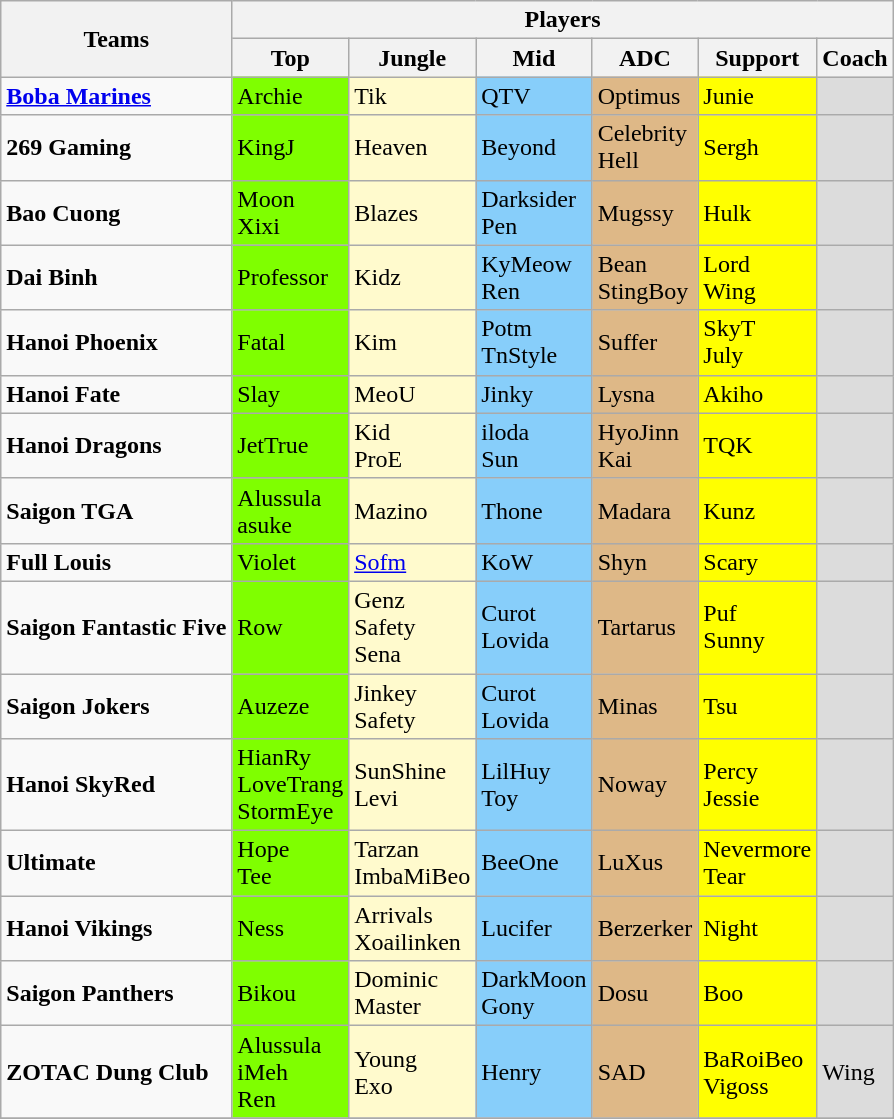<table class="wikitable">
<tr>
<th rowspan="2">Teams</th>
<th colspan="6">Players</th>
</tr>
<tr>
<th>Top</th>
<th>Jungle</th>
<th>Mid</th>
<th>ADC</th>
<th>Support</th>
<th>Coach</th>
</tr>
<tr>
<td><strong><a href='#'>Boba Marines</a></strong></td>
<td style="background:#7FFF00;"> Archie</td>
<td style="background:#FFFACD;"> Tik</td>
<td style="background:#87CEFA;"> QTV</td>
<td style="background:#DEB887;"> Optimus</td>
<td style="background:#FFFF00;"> Junie</td>
<td style="background:#DCDCDC;"></td>
</tr>
<tr>
<td><strong>269 Gaming</strong></td>
<td style="background:#7FFF00;"> KingJ</td>
<td style="background:#FFFACD;"> Heaven</td>
<td style="background:#87CEFA;"> Beyond</td>
<td style="background:#DEB887;"> Celebrity  <br>  Hell</td>
<td style="background:#FFFF00;"> Sergh</td>
<td style="background:#DCDCDC;"></td>
</tr>
<tr>
<td><strong>Bao Cuong</strong></td>
<td style="background:#7FFF00;"> Moon          <br>  Xixi</td>
<td style="background:#FFFACD;"> Blazes</td>
<td style="background:#87CEFA;"> Darksider     <br>  Pen</td>
<td style="background:#DEB887;"> Mugssy</td>
<td style="background:#FFFF00;"> Hulk</td>
<td style="background:#DCDCDC;"></td>
</tr>
<tr>
<td><strong>Dai Binh</strong></td>
<td style="background:#7FFF00;"> Professor</td>
<td style="background:#FFFACD;"> Kidz</td>
<td style="background:#87CEFA;"> KyMeow      <br>  Ren</td>
<td style="background:#DEB887;"> Bean        <br>  StingBoy</td>
<td style="background:#FFFF00;"> Lord        <br>  Wing</td>
<td style="background:#DCDCDC;"></td>
</tr>
<tr>
<td><strong>Hanoi Phoenix</strong></td>
<td style="background:#7FFF00;"> Fatal</td>
<td style="background:#FFFACD;"> Kim</td>
<td style="background:#87CEFA;"> Potm       <br>  TnStyle</td>
<td style="background:#DEB887;"> Suffer</td>
<td style="background:#FFFF00;"> SkyT       <br>  July</td>
<td style="background:#DCDCDC;"></td>
</tr>
<tr>
<td><strong>Hanoi Fate</strong></td>
<td style="background:#7FFF00;"> Slay</td>
<td style="background:#FFFACD;"> MeoU</td>
<td style="background:#87CEFA;"> Jinky</td>
<td style="background:#DEB887;"> Lysna</td>
<td style="background:#FFFF00;"> Akiho</td>
<td style="background:#DCDCDC;"></td>
</tr>
<tr>
<td><strong>Hanoi Dragons</strong></td>
<td style="background:#7FFF00;"> JetTrue</td>
<td style="background:#FFFACD;"> Kid        <br>  ProE</td>
<td style="background:#87CEFA;"> iloda      <br>  Sun</td>
<td style="background:#DEB887;"> HyoJinn    <br>  Kai</td>
<td style="background:#FFFF00;"> TQK</td>
<td style="background:#DCDCDC;"></td>
</tr>
<tr>
<td><strong>Saigon TGA</strong></td>
<td style="background:#7FFF00;"> Alussula   <br>  asuke</td>
<td style="background:#FFFACD;"> Mazino</td>
<td style="background:#87CEFA;"> Thone</td>
<td style="background:#DEB887;"> Madara</td>
<td style="background:#FFFF00;"> Kunz</td>
<td style="background:#DCDCDC;"></td>
</tr>
<tr>
<td><strong>Full Louis</strong></td>
<td style="background:#7FFF00;"> Violet</td>
<td style="background:#FFFACD;"> <a href='#'>Sofm</a></td>
<td style="background:#87CEFA;"> KoW</td>
<td style="background:#DEB887;"> Shyn</td>
<td style="background:#FFFF00;"> Scary</td>
<td style="background:#DCDCDC;"></td>
</tr>
<tr>
<td><strong>Saigon Fantastic Five</strong></td>
<td style="background:#7FFF00;"> Row</td>
<td style="background:#FFFACD;"> Genz       <br>  Safety    <br>  Sena</td>
<td style="background:#87CEFA;"> Curot      <br>  Lovida</td>
<td style="background:#DEB887;"> Tartarus</td>
<td style="background:#FFFF00;"> Puf        <br>  Sunny</td>
<td style="background:#DCDCDC;"></td>
</tr>
<tr>
<td><strong>Saigon Jokers</strong></td>
<td style="background:#7FFF00;"> Auzeze</td>
<td style="background:#FFFACD;"> Jinkey     <br>  Safety</td>
<td style="background:#87CEFA;"> Curot      <br>  Lovida</td>
<td style="background:#DEB887;"> Minas</td>
<td style="background:#FFFF00;"> Tsu</td>
<td style="background:#DCDCDC;"></td>
</tr>
<tr>
<td><strong>Hanoi SkyRed</strong></td>
<td style="background:#7FFF00;"> HianRy    <br>  LoveTrang      <br>  StormEye</td>
<td style="background:#FFFACD;"> SunShine  <br>  Levi</td>
<td style="background:#87CEFA;"> LilHuy    <br>  Toy</td>
<td style="background:#DEB887;"> Noway</td>
<td style="background:#FFFF00;"> Percy     <br>  Jessie</td>
<td style="background:#DCDCDC;"></td>
</tr>
<tr>
<td><strong>Ultimate</strong></td>
<td style="background:#7FFF00;"> Hope      <br>  Tee</td>
<td style="background:#FFFACD;"> Tarzan    <br>  ImbaMiBeo</td>
<td style="background:#87CEFA;"> BeeOne</td>
<td style="background:#DEB887;"> LuXus</td>
<td style="background:#FFFF00;"> Nevermore <br>  Tear</td>
<td style="background:#DCDCDC;"></td>
</tr>
<tr>
<td><strong>Hanoi Vikings</strong></td>
<td style="background:#7FFF00;"> Ness</td>
<td style="background:#FFFACD;"> Arrivals  <br>  Xoailinken</td>
<td style="background:#87CEFA;"> Lucifer</td>
<td style="background:#DEB887;"> Berzerker</td>
<td style="background:#FFFF00;"> Night</td>
<td style="background:#DCDCDC;"></td>
</tr>
<tr>
<td><strong>Saigon Panthers</strong></td>
<td style="background:#7FFF00;"> Bikou</td>
<td style="background:#FFFACD;"> Dominic       <br>  Master</td>
<td style="background:#87CEFA;"> DarkMoon      <br>  Gony</td>
<td style="background:#DEB887;"> Dosu</td>
<td style="background:#FFFF00;"> Boo</td>
<td style="background:#DCDCDC;"></td>
</tr>
<tr>
<td><strong>ZOTAC Dung Club</strong></td>
<td style="background:#7FFF00;"> Alussula   <br>  iMeh    <br>  Ren</td>
<td style="background:#FFFACD;"> Young      <br>  Exo</td>
<td style="background:#87CEFA;"> Henry</td>
<td style="background:#DEB887;"> SAD</td>
<td style="background:#FFFF00;"> BaRoiBeo   <br>  Vigoss</td>
<td style="background:#DCDCDC;"> Wing</td>
</tr>
<tr>
</tr>
</table>
